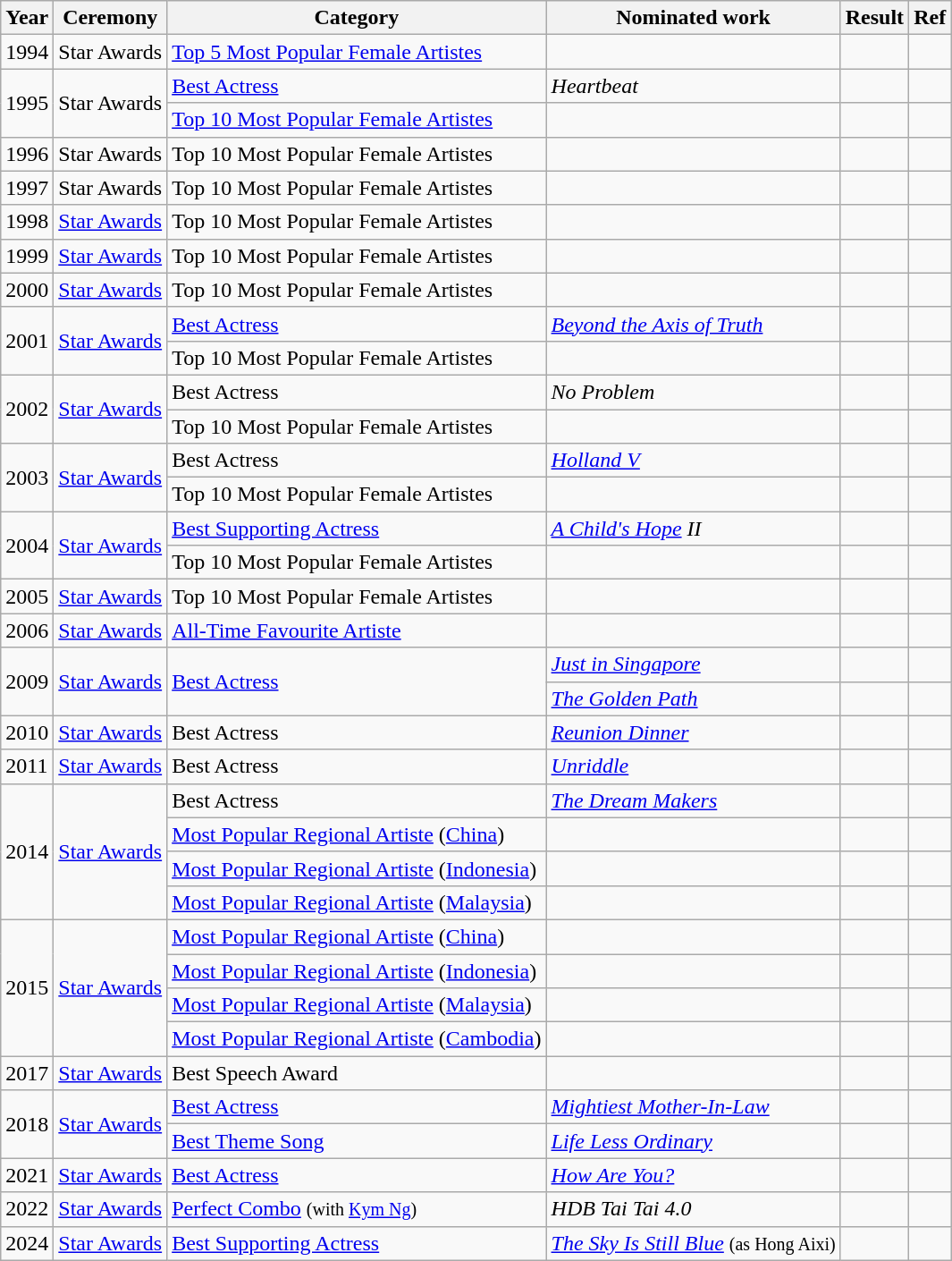<table class="wikitable sortable">
<tr>
<th>Year</th>
<th>Ceremony</th>
<th>Category</th>
<th>Nominated work</th>
<th>Result</th>
<th>Ref</th>
</tr>
<tr>
<td>1994</td>
<td>Star Awards</td>
<td><a href='#'>Top 5 Most Popular Female Artistes</a></td>
<td></td>
<td></td>
<td></td>
</tr>
<tr>
<td rowspan="2">1995</td>
<td rowspan="2">Star Awards</td>
<td><a href='#'>Best Actress</a></td>
<td><em>Heartbeat</em> </td>
<td></td>
<td></td>
</tr>
<tr>
<td><a href='#'>Top 10 Most Popular Female Artistes</a></td>
<td></td>
<td></td>
<td></td>
</tr>
<tr>
<td>1996</td>
<td>Star Awards</td>
<td>Top 10 Most Popular Female Artistes</td>
<td></td>
<td></td>
<td></td>
</tr>
<tr>
<td>1997</td>
<td>Star Awards</td>
<td>Top 10 Most Popular Female Artistes</td>
<td></td>
<td></td>
<td></td>
</tr>
<tr>
<td>1998</td>
<td><a href='#'>Star Awards</a></td>
<td>Top 10 Most Popular Female Artistes</td>
<td></td>
<td></td>
<td></td>
</tr>
<tr>
<td>1999</td>
<td><a href='#'>Star Awards</a></td>
<td>Top 10 Most Popular Female Artistes</td>
<td></td>
<td></td>
<td></td>
</tr>
<tr>
<td>2000</td>
<td><a href='#'>Star Awards</a></td>
<td>Top 10 Most Popular Female Artistes</td>
<td></td>
<td></td>
<td></td>
</tr>
<tr>
<td rowspan="2">2001</td>
<td rowspan="2"><a href='#'>Star Awards</a></td>
<td><a href='#'>Best Actress</a></td>
<td><em><a href='#'>Beyond the Axis of Truth</a></em> </td>
<td></td>
<td></td>
</tr>
<tr>
<td>Top 10 Most Popular Female Artistes</td>
<td></td>
<td></td>
<td></td>
</tr>
<tr>
<td rowspan="2">2002</td>
<td rowspan="2"><a href='#'>Star Awards</a></td>
<td>Best Actress</td>
<td><em>No Problem</em> </td>
<td></td>
<td></td>
</tr>
<tr>
<td>Top 10 Most Popular Female Artistes</td>
<td></td>
<td></td>
<td></td>
</tr>
<tr>
<td rowspan="2">2003</td>
<td rowspan="2"><a href='#'>Star Awards</a></td>
<td>Best Actress</td>
<td><em><a href='#'>Holland V</a></em> </td>
<td></td>
<td></td>
</tr>
<tr>
<td>Top 10 Most Popular Female Artistes</td>
<td></td>
<td></td>
<td></td>
</tr>
<tr>
<td rowspan="2">2004</td>
<td rowspan="2"><a href='#'>Star Awards</a></td>
<td><a href='#'>Best Supporting Actress</a></td>
<td><em><a href='#'>A Child's Hope</a> II</em> </td>
<td></td>
<td></td>
</tr>
<tr>
<td>Top 10 Most Popular Female Artistes</td>
<td></td>
<td></td>
<td></td>
</tr>
<tr>
<td>2005</td>
<td><a href='#'>Star Awards</a></td>
<td>Top 10 Most Popular Female Artistes</td>
<td></td>
<td></td>
<td></td>
</tr>
<tr>
<td>2006</td>
<td><a href='#'>Star Awards</a></td>
<td><a href='#'>All-Time Favourite Artiste</a></td>
<td></td>
<td></td>
<td></td>
</tr>
<tr>
<td rowspan="2">2009</td>
<td rowspan="2"><a href='#'>Star Awards</a></td>
<td rowspan="2"><a href='#'>Best Actress</a></td>
<td><em><a href='#'>Just in Singapore</a></em> </td>
<td></td>
<td></td>
</tr>
<tr>
<td><em><a href='#'>The Golden Path</a></em> </td>
<td></td>
<td></td>
</tr>
<tr>
<td>2010</td>
<td><a href='#'>Star Awards</a></td>
<td>Best Actress</td>
<td><em><a href='#'>Reunion Dinner</a></em> </td>
<td></td>
<td></td>
</tr>
<tr>
<td>2011</td>
<td><a href='#'>Star Awards</a></td>
<td>Best Actress</td>
<td><em><a href='#'>Unriddle</a></em> </td>
<td></td>
<td></td>
</tr>
<tr>
<td rowspan="4">2014</td>
<td rowspan="4"><a href='#'>Star Awards</a></td>
<td>Best Actress</td>
<td><em><a href='#'>The Dream Makers</a></em> </td>
<td></td>
<td></td>
</tr>
<tr>
<td><a href='#'>Most Popular Regional Artiste</a> (<a href='#'>China</a>)</td>
<td></td>
<td></td>
<td></td>
</tr>
<tr>
<td><a href='#'>Most Popular Regional Artiste</a> (<a href='#'>Indonesia</a>)</td>
<td></td>
<td></td>
<td></td>
</tr>
<tr>
<td><a href='#'>Most Popular Regional Artiste</a> (<a href='#'>Malaysia</a>)</td>
<td></td>
<td></td>
<td></td>
</tr>
<tr>
<td rowspan="4">2015</td>
<td rowspan="4"><a href='#'>Star Awards</a></td>
<td><a href='#'>Most Popular Regional Artiste</a> (<a href='#'>China</a>)</td>
<td></td>
<td></td>
<td></td>
</tr>
<tr>
<td><a href='#'>Most Popular Regional Artiste</a> (<a href='#'>Indonesia</a>)</td>
<td></td>
<td></td>
<td></td>
</tr>
<tr>
<td><a href='#'>Most Popular Regional Artiste</a> (<a href='#'>Malaysia</a>)</td>
<td></td>
<td></td>
<td></td>
</tr>
<tr>
<td><a href='#'>Most Popular Regional Artiste</a> (<a href='#'>Cambodia</a>)</td>
<td></td>
<td></td>
<td></td>
</tr>
<tr>
<td>2017</td>
<td><a href='#'>Star Awards</a></td>
<td>Best Speech Award</td>
<td></td>
<td></td>
<td></td>
</tr>
<tr>
<td rowspan="2">2018</td>
<td rowspan="2"><a href='#'>Star Awards</a></td>
<td><a href='#'>Best Actress</a></td>
<td><em><a href='#'>Mightiest Mother-In-Law</a></em> </td>
<td></td>
<td></td>
</tr>
<tr>
<td><a href='#'>Best Theme Song</a></td>
<td><em><a href='#'>Life Less Ordinary</a></em></td>
<td></td>
<td></td>
</tr>
<tr>
<td>2021</td>
<td><a href='#'>Star Awards</a></td>
<td><a href='#'>Best Actress</a></td>
<td><em><a href='#'>How Are You?</a></em> </td>
<td></td>
<td></td>
</tr>
<tr>
<td>2022</td>
<td><a href='#'>Star Awards</a></td>
<td><a href='#'>Perfect Combo</a> <small>(with <a href='#'>Kym Ng</a>)</small></td>
<td><em>HDB Tai Tai 4.0</em></td>
<td></td>
<td></td>
</tr>
<tr>
<td>2024</td>
<td><a href='#'>Star Awards</a></td>
<td><a href='#'>Best Supporting Actress</a></td>
<td><em><a href='#'>The Sky Is Still Blue</a></em> <small>(as Hong Aixi)</small></td>
<td></td>
<td></td>
</tr>
</table>
